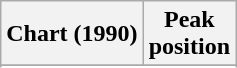<table class="wikitable sortable plainrowheaders">
<tr>
<th>Chart (1990)</th>
<th>Peak<br>position</th>
</tr>
<tr>
</tr>
<tr>
</tr>
<tr>
</tr>
</table>
